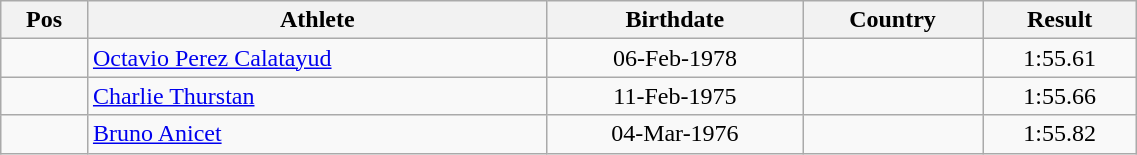<table class="wikitable"  style="text-align:center; width:60%;">
<tr>
<th>Pos</th>
<th>Athlete</th>
<th>Birthdate</th>
<th>Country</th>
<th>Result</th>
</tr>
<tr>
<td align=center></td>
<td align=left><a href='#'>Octavio Perez Calatayud</a></td>
<td>06-Feb-1978</td>
<td align=left></td>
<td>1:55.61</td>
</tr>
<tr>
<td align=center></td>
<td align=left><a href='#'>Charlie Thurstan</a></td>
<td>11-Feb-1975</td>
<td align=left></td>
<td>1:55.66</td>
</tr>
<tr>
<td align=center></td>
<td align=left><a href='#'>Bruno Anicet</a></td>
<td>04-Mar-1976</td>
<td align=left></td>
<td>1:55.82</td>
</tr>
</table>
